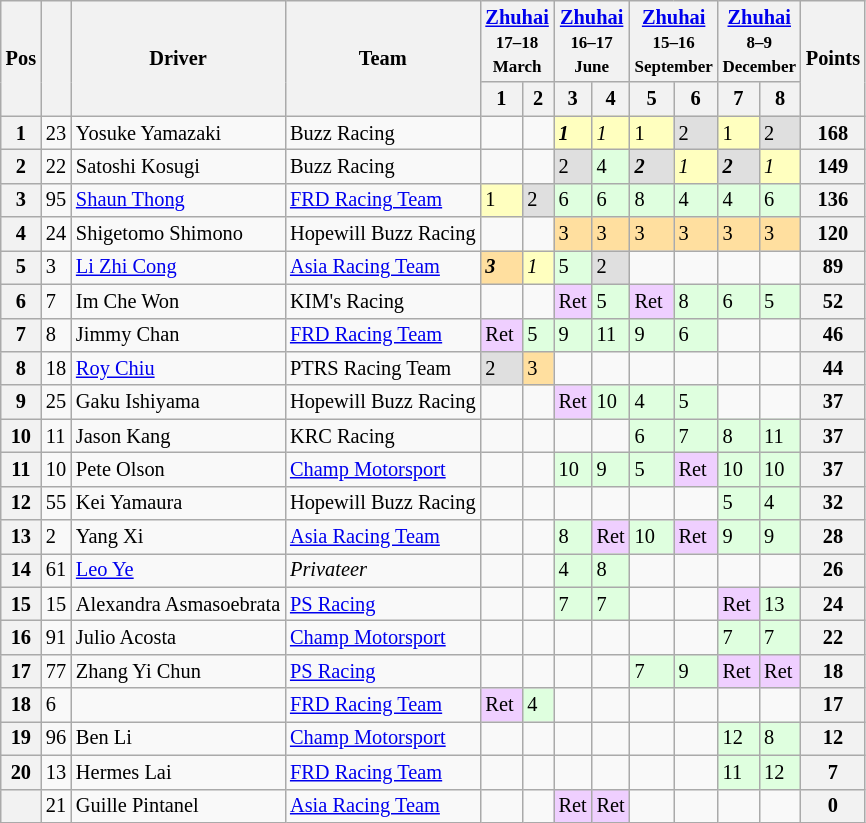<table class="wikitable" style="font-size:85%">
<tr>
<th rowspan=2>Pos</th>
<th rowspan=2></th>
<th rowspan=2>Driver</th>
<th rowspan=2>Team</th>
<th colspan=2><a href='#'>Zhuhai</a><br><small>17–18 March</small></th>
<th colspan=2><a href='#'>Zhuhai</a><br><small>16–17 June</small></th>
<th colspan=2><a href='#'>Zhuhai</a><br><small>15–16 September</small></th>
<th colspan=2><a href='#'>Zhuhai</a><br><small>8–9 December</small></th>
<th rowspan=2>Points</th>
</tr>
<tr>
<th width="12.5">1</th>
<th width="12.5">2</th>
<th width="12.5">3</th>
<th width="12.5">4</th>
<th width="12.5">5</th>
<th width="12.5">6</th>
<th width="12.5">7</th>
<th width="12.5">8</th>
</tr>
<tr>
<th>1</th>
<td>23</td>
<td> Yosuke Yamazaki</td>
<td>Buzz Racing</td>
<td></td>
<td></td>
<td style="background:#FFFFBF;"><strong><em>1</em></strong></td>
<td style="background:#FFFFBF;"><em>1</em></td>
<td style="background:#FFFFBF;">1</td>
<td style="background:#DFDFDF;">2</td>
<td style="background:#FFFFBF;">1</td>
<td style="background:#DFDFDF;">2</td>
<th>168</th>
</tr>
<tr>
<th>2</th>
<td>22</td>
<td> Satoshi Kosugi</td>
<td>Buzz Racing</td>
<td></td>
<td></td>
<td style="background:#DFDFDF;">2</td>
<td style="background:#DFFFDF;">4</td>
<td style="background:#DFDFDF;"><strong><em>2</em></strong></td>
<td style="background:#FFFFBF;"><em>1</em></td>
<td style="background:#DFDFDF;"><strong><em>2</em></strong></td>
<td style="background:#FFFFBF;"><em>1</em></td>
<th>149</th>
</tr>
<tr>
<th>3</th>
<td>95</td>
<td> <a href='#'>Shaun Thong</a></td>
<td><a href='#'>FRD Racing Team</a></td>
<td style="background:#FFFFBF;">1</td>
<td style="background:#DFDFDF;">2</td>
<td style="background:#DFFFDF;">6</td>
<td style="background:#DFFFDF;">6</td>
<td style="background:#DFFFDF;">8</td>
<td style="background:#DFFFDF;">4</td>
<td style="background:#DFFFDF;">4</td>
<td style="background:#DFFFDF;">6</td>
<th>136</th>
</tr>
<tr>
<th>4</th>
<td>24</td>
<td> Shigetomo Shimono</td>
<td>Hopewill Buzz Racing</td>
<td></td>
<td></td>
<td style="background:#FFDF9F;">3</td>
<td style="background:#FFDF9F;">3</td>
<td style="background:#FFDF9F;">3</td>
<td style="background:#FFDF9F;">3</td>
<td style="background:#FFDF9F;">3</td>
<td style="background:#FFDF9F;">3</td>
<th>120</th>
</tr>
<tr>
<th>5</th>
<td>3</td>
<td> <a href='#'>Li Zhi Cong</a></td>
<td><a href='#'>Asia Racing Team</a></td>
<td style="background:#FFDF9F;"><strong><em>3</em></strong></td>
<td style="background:#FFFFBF;"><em>1</em></td>
<td style="background:#DFFFDF;">5</td>
<td style="background:#DFDFDF;">2</td>
<td></td>
<td></td>
<td></td>
<td></td>
<th>89</th>
</tr>
<tr>
<th>6</th>
<td>7</td>
<td> Im Che Won</td>
<td>KIM's Racing</td>
<td></td>
<td></td>
<td style="background:#EFCFFF;">Ret</td>
<td style="background:#DFFFDF;">5</td>
<td style="background:#EFCFFF;">Ret</td>
<td style="background:#DFFFDF;">8</td>
<td style="background:#DFFFDF;">6</td>
<td style="background:#DFFFDF;">5</td>
<th>52</th>
</tr>
<tr>
<th>7</th>
<td>8</td>
<td> Jimmy Chan</td>
<td><a href='#'>FRD Racing Team</a></td>
<td style="background:#EFCFFF;">Ret</td>
<td style="background:#DFFFDF;">5</td>
<td style="background:#DFFFDF;">9</td>
<td style="background:#DFFFDF;">11</td>
<td style="background:#DFFFDF;">9</td>
<td style="background:#DFFFDF;">6</td>
<td></td>
<td></td>
<th>46</th>
</tr>
<tr>
<th>8</th>
<td>18</td>
<td> <a href='#'>Roy Chiu</a></td>
<td>PTRS Racing Team</td>
<td style="background:#DFDFDF;">2</td>
<td style="background:#FFDF9F;">3</td>
<td></td>
<td></td>
<td></td>
<td></td>
<td></td>
<td></td>
<th>44</th>
</tr>
<tr>
<th>9</th>
<td>25</td>
<td> Gaku Ishiyama</td>
<td>Hopewill Buzz Racing</td>
<td></td>
<td></td>
<td style="background:#EFCFFF;">Ret</td>
<td style="background:#DFFFDF;">10</td>
<td style="background:#DFFFDF;">4</td>
<td style="background:#DFFFDF;">5</td>
<td></td>
<td></td>
<th>37</th>
</tr>
<tr>
<th>10</th>
<td>11</td>
<td> Jason Kang</td>
<td>KRC Racing</td>
<td></td>
<td></td>
<td></td>
<td></td>
<td style="background:#DFFFDF;">6</td>
<td style="background:#DFFFDF;">7</td>
<td style="background:#DFFFDF;">8</td>
<td style="background:#DFFFDF;">11</td>
<th>37</th>
</tr>
<tr>
<th>11</th>
<td>10</td>
<td> Pete Olson</td>
<td><a href='#'>Champ Motorsport</a></td>
<td></td>
<td></td>
<td style="background:#DFFFDF;">10</td>
<td style="background:#DFFFDF;">9</td>
<td style="background:#DFFFDF;">5</td>
<td style="background:#EFCFFF;">Ret</td>
<td style="background:#DFFFDF;">10</td>
<td style="background:#DFFFDF;">10</td>
<th>37</th>
</tr>
<tr>
<th>12</th>
<td>55</td>
<td> Kei Yamaura</td>
<td>Hopewill Buzz Racing</td>
<td></td>
<td></td>
<td></td>
<td></td>
<td></td>
<td></td>
<td style="background:#DFFFDF;">5</td>
<td style="background:#DFFFDF;">4</td>
<th>32</th>
</tr>
<tr>
<th>13</th>
<td>2</td>
<td> Yang Xi</td>
<td><a href='#'>Asia Racing Team</a></td>
<td></td>
<td></td>
<td style="background:#DFFFDF;">8</td>
<td style="background:#EFCFFF;">Ret</td>
<td style="background:#DFFFDF;">10</td>
<td style="background:#EFCFFF;">Ret</td>
<td style="background:#DFFFDF;">9</td>
<td style="background:#DFFFDF;">9</td>
<th>28</th>
</tr>
<tr>
<th>14</th>
<td>61</td>
<td> <a href='#'>Leo Ye</a></td>
<td><em>Privateer</em></td>
<td></td>
<td></td>
<td style="background:#DFFFDF;">4</td>
<td style="background:#DFFFDF;">8</td>
<td></td>
<td></td>
<td></td>
<td></td>
<th>26</th>
</tr>
<tr>
<th>15</th>
<td>15</td>
<td> Alexandra Asmasoebrata</td>
<td><a href='#'>PS Racing</a></td>
<td></td>
<td></td>
<td style="background:#DFFFDF;">7</td>
<td style="background:#DFFFDF;">7</td>
<td></td>
<td></td>
<td style="background:#EFCFFF;">Ret</td>
<td style="background:#DFFFDF;">13</td>
<th>24</th>
</tr>
<tr>
<th>16</th>
<td>91</td>
<td> Julio Acosta</td>
<td><a href='#'>Champ Motorsport</a></td>
<td></td>
<td></td>
<td></td>
<td></td>
<td></td>
<td></td>
<td style="background:#DFFFDF;">7</td>
<td style="background:#DFFFDF;">7</td>
<th>22</th>
</tr>
<tr>
<th>17</th>
<td>77</td>
<td> Zhang Yi Chun</td>
<td><a href='#'>PS Racing</a></td>
<td></td>
<td></td>
<td></td>
<td></td>
<td style="background:#DFFFDF;">7</td>
<td style="background:#DFFFDF;">9</td>
<td style="background:#EFCFFF;">Ret</td>
<td style="background:#EFCFFF;">Ret</td>
<th>18</th>
</tr>
<tr>
<th>18</th>
<td>6</td>
<td> </td>
<td><a href='#'>FRD Racing Team</a></td>
<td style="background:#EFCFFF;">Ret</td>
<td style="background:#DFFFDF;">4</td>
<td></td>
<td></td>
<td></td>
<td></td>
<td></td>
<td></td>
<th>17</th>
</tr>
<tr>
<th>19</th>
<td>96</td>
<td> Ben Li</td>
<td><a href='#'>Champ Motorsport</a></td>
<td></td>
<td></td>
<td></td>
<td></td>
<td></td>
<td></td>
<td style="background:#DFFFDF;">12</td>
<td style="background:#DFFFDF;">8</td>
<th>12</th>
</tr>
<tr>
<th>20</th>
<td>13</td>
<td> Hermes Lai</td>
<td><a href='#'>FRD Racing Team</a></td>
<td></td>
<td></td>
<td></td>
<td></td>
<td></td>
<td></td>
<td style="background:#DFFFDF;">11</td>
<td style="background:#DFFFDF;">12</td>
<th>7</th>
</tr>
<tr>
<th></th>
<td>21</td>
<td> Guille Pintanel</td>
<td><a href='#'>Asia Racing Team</a></td>
<td></td>
<td></td>
<td style="background:#EFCFFF;">Ret</td>
<td style="background:#EFCFFF;">Ret</td>
<td></td>
<td></td>
<td></td>
<td></td>
<th>0</th>
</tr>
</table>
